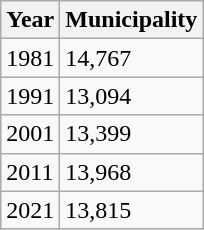<table class=wikitable>
<tr>
<th>Year</th>
<th>Municipality</th>
</tr>
<tr>
<td>1981</td>
<td>14,767</td>
</tr>
<tr>
<td>1991</td>
<td>13,094</td>
</tr>
<tr>
<td>2001</td>
<td>13,399</td>
</tr>
<tr>
<td>2011</td>
<td>13,968</td>
</tr>
<tr>
<td>2021</td>
<td>13,815</td>
</tr>
</table>
